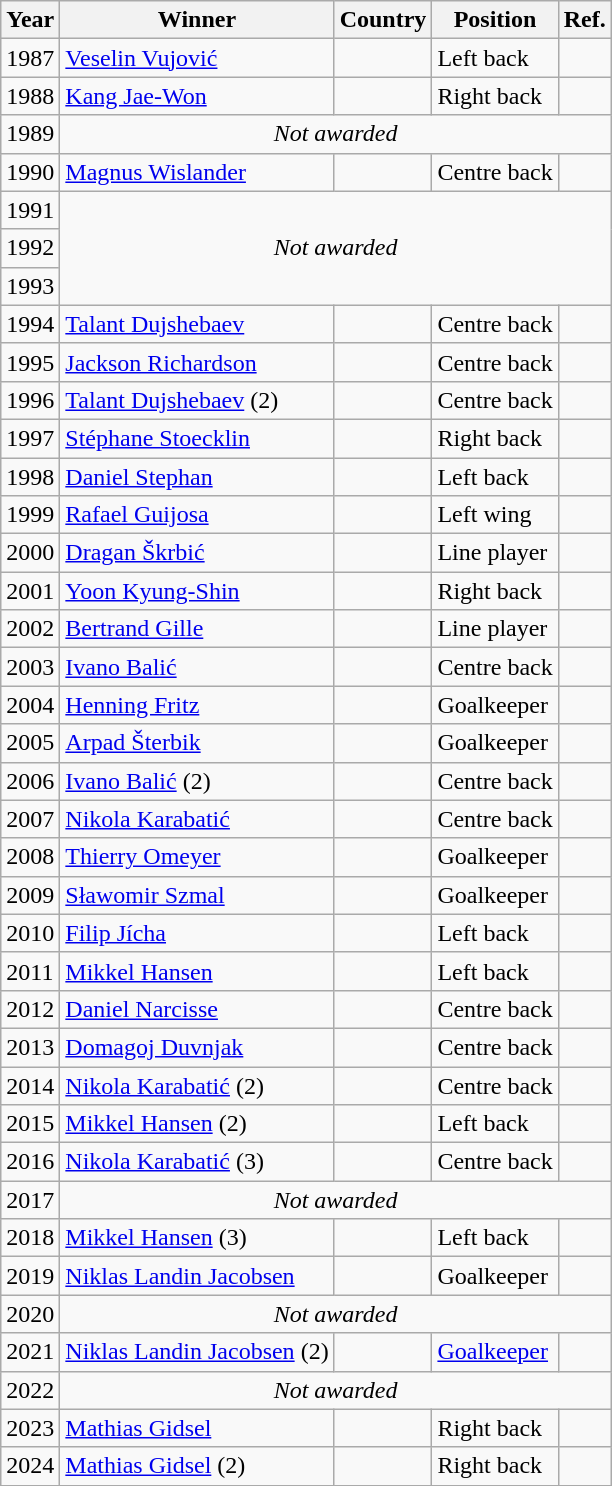<table class="wikitable sortable">
<tr>
<th>Year</th>
<th>Winner</th>
<th>Country</th>
<th>Position</th>
<th>Ref.<br></th>
</tr>
<tr>
<td>1987</td>
<td><a href='#'>Veselin Vujović</a></td>
<td></td>
<td>Left back</td>
<td></td>
</tr>
<tr>
<td>1988</td>
<td><a href='#'>Kang Jae-Won</a></td>
<td></td>
<td>Right back</td>
<td></td>
</tr>
<tr>
<td>1989</td>
<td align=center colspan="4"><em>Not awarded</em></td>
</tr>
<tr>
<td>1990</td>
<td><a href='#'>Magnus Wislander</a></td>
<td></td>
<td>Centre back</td>
<td></td>
</tr>
<tr>
<td>1991</td>
<td align=center colspan="4" rowspan=3><em>Not awarded</em></td>
</tr>
<tr>
<td>1992</td>
</tr>
<tr>
<td>1993</td>
</tr>
<tr>
<td>1994</td>
<td><a href='#'>Talant Dujshebaev</a></td>
<td></td>
<td>Centre back</td>
<td></td>
</tr>
<tr>
<td>1995</td>
<td><a href='#'>Jackson Richardson</a></td>
<td></td>
<td>Centre back</td>
<td></td>
</tr>
<tr>
<td>1996</td>
<td><a href='#'>Talant Dujshebaev</a> (2)</td>
<td></td>
<td>Centre back</td>
<td></td>
</tr>
<tr>
<td>1997</td>
<td><a href='#'>Stéphane Stoecklin</a></td>
<td></td>
<td>Right back</td>
<td></td>
</tr>
<tr>
<td>1998</td>
<td><a href='#'>Daniel Stephan</a></td>
<td></td>
<td>Left back</td>
<td></td>
</tr>
<tr>
<td>1999</td>
<td><a href='#'>Rafael Guijosa</a></td>
<td></td>
<td>Left wing</td>
<td></td>
</tr>
<tr>
<td>2000</td>
<td><a href='#'>Dragan Škrbić</a></td>
<td></td>
<td>Line player</td>
<td></td>
</tr>
<tr>
<td>2001</td>
<td><a href='#'>Yoon Kyung-Shin</a></td>
<td></td>
<td>Right back</td>
<td></td>
</tr>
<tr>
<td>2002</td>
<td><a href='#'>Bertrand Gille</a></td>
<td></td>
<td>Line player</td>
<td></td>
</tr>
<tr>
<td>2003</td>
<td><a href='#'>Ivano Balić</a></td>
<td></td>
<td>Centre back</td>
<td></td>
</tr>
<tr>
<td>2004</td>
<td><a href='#'>Henning Fritz</a></td>
<td></td>
<td>Goalkeeper</td>
<td></td>
</tr>
<tr>
<td>2005</td>
<td><a href='#'>Arpad Šterbik</a></td>
<td></td>
<td>Goalkeeper</td>
<td></td>
</tr>
<tr>
<td>2006</td>
<td><a href='#'>Ivano Balić</a> (2)</td>
<td></td>
<td>Centre back</td>
<td></td>
</tr>
<tr>
<td>2007</td>
<td><a href='#'>Nikola Karabatić</a></td>
<td></td>
<td>Centre back</td>
<td></td>
</tr>
<tr>
<td>2008</td>
<td><a href='#'>Thierry Omeyer</a></td>
<td></td>
<td>Goalkeeper</td>
<td align=center></td>
</tr>
<tr>
<td>2009</td>
<td><a href='#'>Sławomir Szmal</a></td>
<td></td>
<td>Goalkeeper</td>
<td align=center></td>
</tr>
<tr>
<td>2010</td>
<td><a href='#'>Filip Jícha</a></td>
<td></td>
<td>Left back</td>
<td align=center></td>
</tr>
<tr>
<td>2011</td>
<td><a href='#'>Mikkel Hansen</a></td>
<td></td>
<td>Left back</td>
<td align=center></td>
</tr>
<tr>
<td>2012</td>
<td><a href='#'>Daniel Narcisse</a></td>
<td></td>
<td>Centre back</td>
<td align=center></td>
</tr>
<tr>
<td>2013</td>
<td><a href='#'>Domagoj Duvnjak</a></td>
<td></td>
<td>Centre back</td>
<td></td>
</tr>
<tr>
<td>2014</td>
<td><a href='#'>Nikola Karabatić</a> (2)</td>
<td></td>
<td>Centre back</td>
<td></td>
</tr>
<tr>
<td>2015</td>
<td><a href='#'>Mikkel Hansen</a> (2)</td>
<td></td>
<td>Left back</td>
<td></td>
</tr>
<tr>
<td>2016</td>
<td><a href='#'>Nikola Karabatić</a> (3)</td>
<td></td>
<td>Centre back</td>
<td></td>
</tr>
<tr>
<td>2017</td>
<td align=center colspan="4"><em>Not awarded</em></td>
</tr>
<tr>
<td>2018</td>
<td><a href='#'>Mikkel Hansen</a> (3)</td>
<td></td>
<td>Left back</td>
<td align=center></td>
</tr>
<tr>
<td>2019</td>
<td><a href='#'>Niklas Landin Jacobsen</a></td>
<td></td>
<td>Goalkeeper</td>
<td align=center></td>
</tr>
<tr>
<td>2020</td>
<td align=center colspan="4"><em>Not awarded</em></td>
</tr>
<tr>
<td>2021</td>
<td><a href='#'>Niklas Landin Jacobsen</a> (2)</td>
<td></td>
<td><a href='#'>Goalkeeper</a></td>
<td></td>
</tr>
<tr>
<td>2022</td>
<td align=center colspan="4"><em>Not awarded</em></td>
</tr>
<tr>
<td>2023</td>
<td><a href='#'>Mathias Gidsel</a></td>
<td></td>
<td>Right back</td>
<td></td>
</tr>
<tr>
<td>2024</td>
<td><a href='#'>Mathias Gidsel</a> (2)</td>
<td></td>
<td>Right back</td>
<td></td>
</tr>
<tr>
</tr>
</table>
